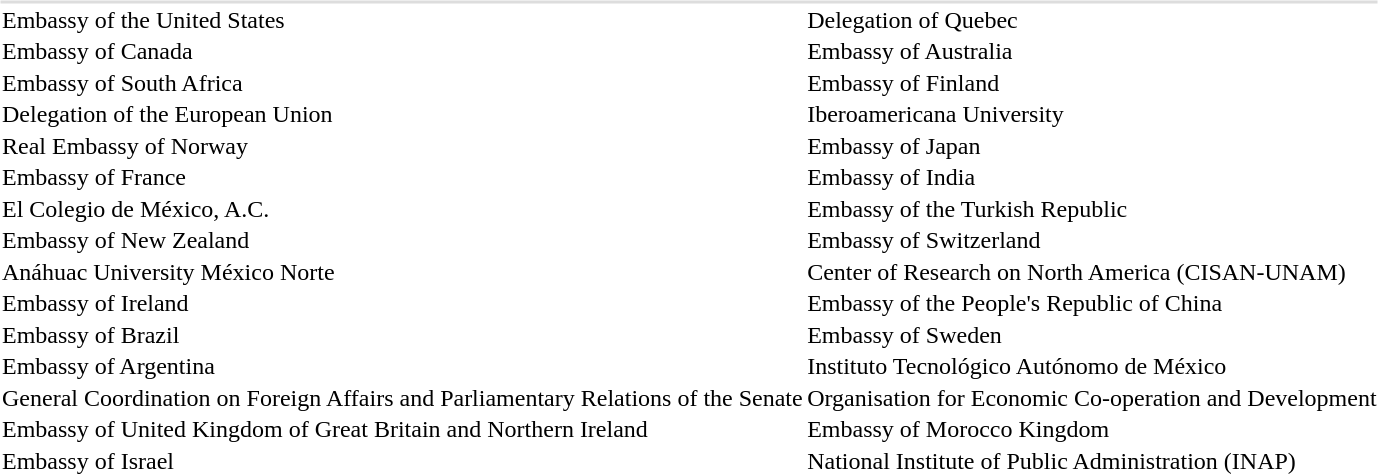<table cellpadding="1" cellspacing="1" style="margin:10px;  ">
<tr>
<th bgcolor="#DDDDDD" colspan="3"></th>
</tr>
<tr>
<td>Embassy of the United States</td>
<td>Delegation of Quebec</td>
</tr>
<tr>
<td>Embassy of Canada</td>
<td>Embassy of Australia</td>
</tr>
<tr>
<td>Embassy of South Africa</td>
<td>Embassy of Finland</td>
</tr>
<tr>
<td>Delegation of the European Union</td>
<td>Iberoamericana University</td>
</tr>
<tr>
<td>Real Embassy of Norway</td>
<td>Embassy of Japan</td>
</tr>
<tr>
<td>Embassy of France</td>
<td>Embassy of India</td>
</tr>
<tr>
<td>El Colegio de México, A.C.</td>
<td>Embassy of the Turkish Republic</td>
</tr>
<tr>
<td>Embassy of  New Zealand</td>
<td>Embassy of Switzerland</td>
</tr>
<tr>
<td>Anáhuac  University México Norte</td>
<td>Center of Research on North America (CISAN-UNAM)</td>
</tr>
<tr>
<td>Embassy of Ireland</td>
<td>Embassy of the People's Republic of China</td>
</tr>
<tr>
<td>Embassy of Brazil</td>
<td>Embassy of Sweden</td>
</tr>
<tr>
<td>Embassy of Argentina</td>
<td>Instituto Tecnológico Autónomo de México</td>
</tr>
<tr>
<td>General Coordination on Foreign Affairs and Parliamentary Relations of the Senate</td>
<td>Organisation for Economic Co-operation and Development</td>
</tr>
<tr>
<td>Embassy of United Kingdom of Great Britain and Northern Ireland</td>
<td>Embassy of Morocco Kingdom</td>
</tr>
<tr>
<td>Embassy of Israel</td>
<td>National Institute of Public Administration (INAP)</td>
</tr>
<tr>
</tr>
</table>
